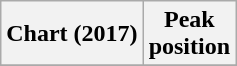<table class="wikitable plainrowheaders">
<tr>
<th scope="col">Chart (2017)</th>
<th scope="col">Peak<br>position</th>
</tr>
<tr>
</tr>
</table>
